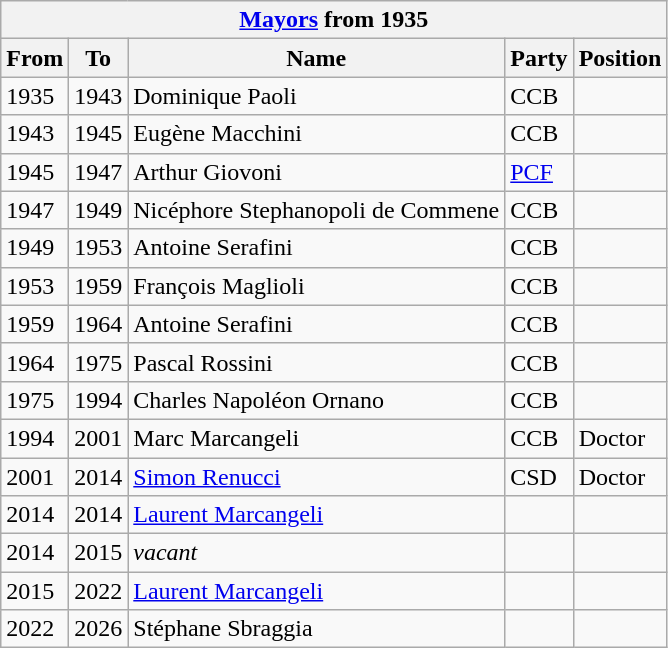<table class="wikitable collapsible">
<tr>
<th colspan=5><a href='#'>Mayors</a> from 1935</th>
</tr>
<tr>
<th>From</th>
<th>To</th>
<th>Name</th>
<th>Party</th>
<th>Position</th>
</tr>
<tr>
<td>1935</td>
<td>1943</td>
<td>Dominique Paoli</td>
<td>CCB</td>
<td></td>
</tr>
<tr>
<td>1943</td>
<td>1945</td>
<td>Eugène Macchini</td>
<td>CCB</td>
<td></td>
</tr>
<tr>
<td>1945</td>
<td>1947</td>
<td>Arthur Giovoni</td>
<td><a href='#'>PCF</a></td>
<td></td>
</tr>
<tr>
<td>1947</td>
<td>1949</td>
<td>Nicéphore Stephanopoli de Commene</td>
<td>CCB</td>
<td></td>
</tr>
<tr>
<td>1949</td>
<td>1953</td>
<td>Antoine Serafini</td>
<td>CCB</td>
<td></td>
</tr>
<tr>
<td>1953</td>
<td>1959</td>
<td>François Maglioli</td>
<td>CCB</td>
<td></td>
</tr>
<tr>
<td>1959</td>
<td>1964</td>
<td>Antoine Serafini</td>
<td>CCB</td>
<td></td>
</tr>
<tr>
<td>1964</td>
<td>1975</td>
<td>Pascal Rossini</td>
<td>CCB</td>
<td></td>
</tr>
<tr>
<td>1975</td>
<td>1994</td>
<td>Charles Napoléon Ornano</td>
<td>CCB</td>
<td></td>
</tr>
<tr>
<td>1994</td>
<td>2001</td>
<td>Marc Marcangeli</td>
<td>CCB</td>
<td>Doctor</td>
</tr>
<tr>
<td>2001</td>
<td>2014</td>
<td><a href='#'>Simon Renucci</a></td>
<td>CSD</td>
<td>Doctor</td>
</tr>
<tr>
<td>2014</td>
<td>2014</td>
<td><a href='#'>Laurent Marcangeli</a></td>
<td></td>
<td></td>
</tr>
<tr>
<td>2014</td>
<td>2015</td>
<td><em>vacant</em></td>
<td></td>
<td></td>
</tr>
<tr>
<td>2015</td>
<td>2022</td>
<td><a href='#'>Laurent Marcangeli</a></td>
<td></td>
<td></td>
</tr>
<tr>
<td>2022</td>
<td>2026</td>
<td>Stéphane Sbraggia</td>
<td></td>
<td></td>
</tr>
</table>
